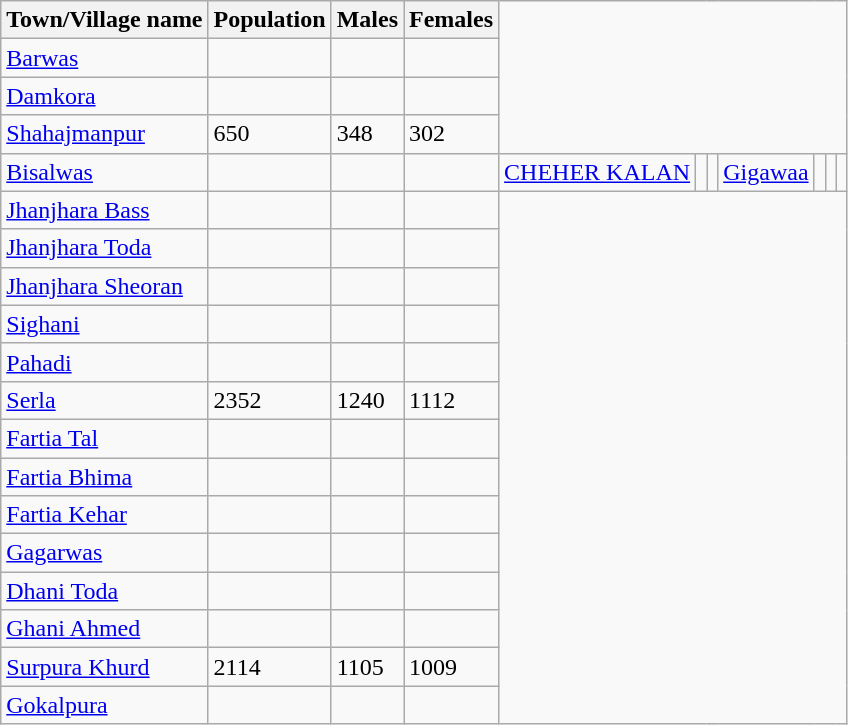<table class="wikitable sortable collapsible">
<tr>
<th>Town/Village name</th>
<th>Population</th>
<th>Males</th>
<th>Females</th>
</tr>
<tr>
<td><a href='#'>Barwas</a></td>
<td></td>
<td></td>
<td></td>
</tr>
<tr>
<td><a href='#'>Damkora</a></td>
<td></td>
<td></td>
<td></td>
</tr>
<tr>
<td><a href='#'>Shahajmanpur</a></td>
<td>650</td>
<td>348</td>
<td>302</td>
</tr>
<tr>
<td><a href='#'>Bisalwas</a></td>
<td></td>
<td></td>
<td></td>
<td><a href='#'>CHEHER KALAN </a></td>
<td></td>
<td></td>
<td><a href='#'>Gigawaa</a></td>
<td></td>
<td></td>
<td></td>
</tr>
<tr>
<td><a href='#'>Jhanjhara Bass</a></td>
<td></td>
<td></td>
<td></td>
</tr>
<tr>
<td><a href='#'>Jhanjhara Toda</a></td>
<td></td>
<td></td>
<td></td>
</tr>
<tr>
<td><a href='#'>Jhanjhara Sheoran</a></td>
<td></td>
<td></td>
<td></td>
</tr>
<tr>
<td><a href='#'>Sighani</a></td>
<td></td>
<td></td>
<td></td>
</tr>
<tr>
<td><a href='#'>Pahadi</a></td>
<td></td>
<td></td>
<td></td>
</tr>
<tr>
<td><a href='#'>Serla </a></td>
<td>2352</td>
<td>1240</td>
<td>1112</td>
</tr>
<tr>
<td><a href='#'>Fartia Tal</a></td>
<td></td>
<td></td>
<td></td>
</tr>
<tr>
<td><a href='#'>Fartia Bhima</a></td>
<td></td>
<td></td>
<td></td>
</tr>
<tr>
<td><a href='#'>Fartia Kehar</a></td>
<td></td>
<td></td>
<td></td>
</tr>
<tr>
<td><a href='#'>Gagarwas</a></td>
<td></td>
<td></td>
<td></td>
</tr>
<tr>
<td><a href='#'>Dhani Toda</a></td>
<td></td>
<td></td>
<td></td>
</tr>
<tr>
<td><a href='#'>Ghani Ahmed</a></td>
<td></td>
<td></td>
<td></td>
</tr>
<tr>
<td><a href='#'>Surpura Khurd</a></td>
<td>2114</td>
<td>1105</td>
<td>1009</td>
</tr>
<tr>
<td><a href='#'>Gokalpura</a></td>
<td></td>
<td></td>
<td></td>
</tr>
</table>
